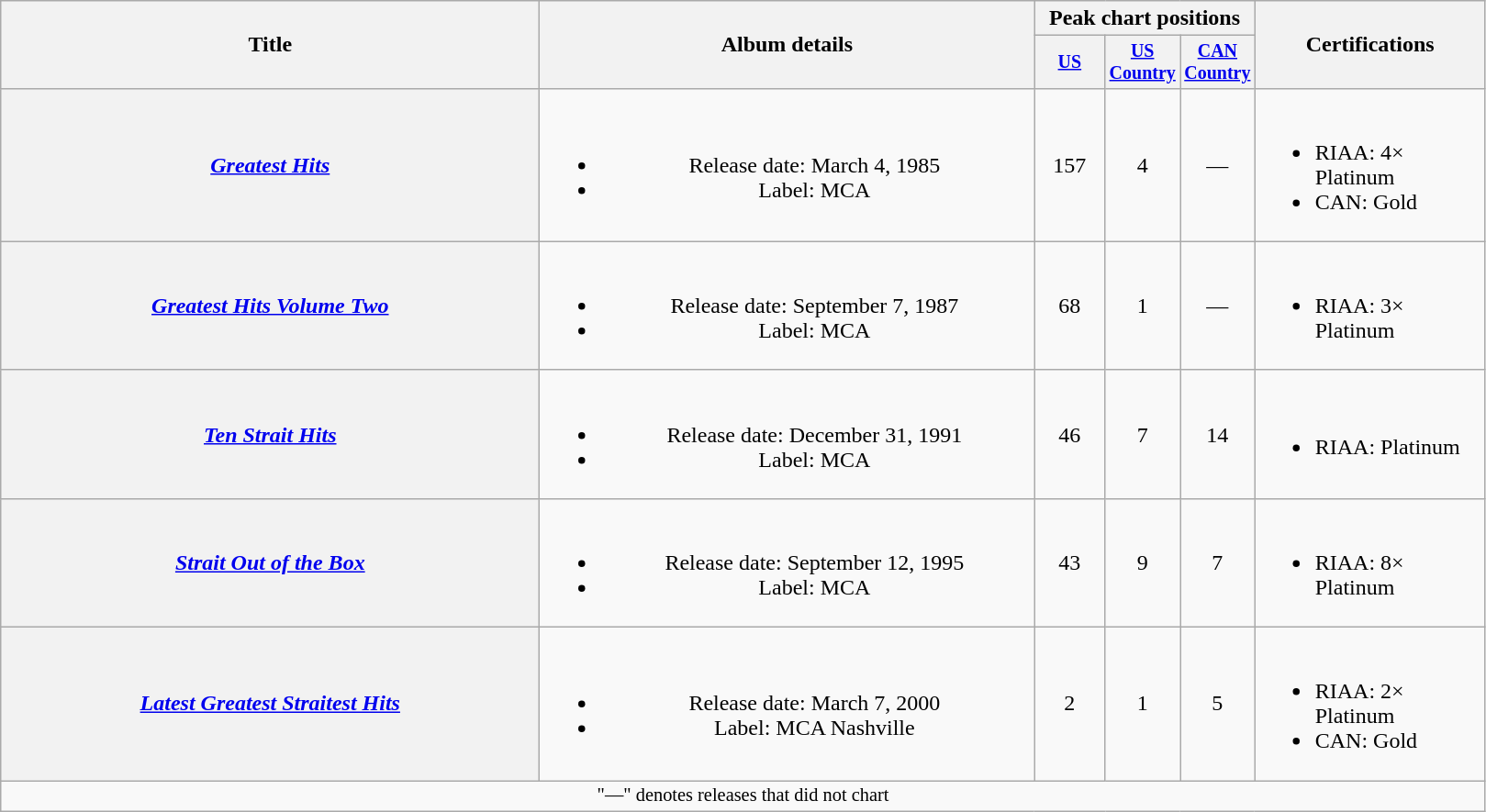<table class="wikitable plainrowheaders" style="text-align:center;">
<tr>
<th rowspan="2" style="width:24em;">Title</th>
<th rowspan="2" style="width:22em;">Album details</th>
<th colspan="3">Peak chart positions</th>
<th rowspan="2" style="width:10em;">Certifications</th>
</tr>
<tr style="font-size:smaller;">
<th width="45"><a href='#'>US</a><br></th>
<th width="45"><a href='#'>US Country</a><br></th>
<th width="45"><a href='#'>CAN Country</a><br></th>
</tr>
<tr>
<th scope="row"><em><a href='#'>Greatest Hits</a></em></th>
<td><br><ul><li>Release date: March 4, 1985</li><li>Label: MCA</li></ul></td>
<td>157</td>
<td>4</td>
<td>—</td>
<td align="left"><br><ul><li>RIAA: 4× Platinum</li><li>CAN: Gold</li></ul></td>
</tr>
<tr>
<th scope="row"><em><a href='#'>Greatest Hits Volume Two</a></em></th>
<td><br><ul><li>Release date: September 7, 1987</li><li>Label: MCA</li></ul></td>
<td>68</td>
<td>1</td>
<td>—</td>
<td align="left"><br><ul><li>RIAA: 3× Platinum</li></ul></td>
</tr>
<tr>
<th scope="row"><em><a href='#'>Ten Strait Hits</a></em></th>
<td><br><ul><li>Release date: December 31, 1991</li><li>Label: MCA</li></ul></td>
<td>46</td>
<td>7</td>
<td>14</td>
<td align="left"><br><ul><li>RIAA: Platinum</li></ul></td>
</tr>
<tr>
<th scope="row"><em><a href='#'>Strait Out of the Box</a></em></th>
<td><br><ul><li>Release date: September 12, 1995</li><li>Label: MCA</li></ul></td>
<td>43</td>
<td>9</td>
<td>7</td>
<td align="left"><br><ul><li>RIAA: 8× Platinum</li></ul></td>
</tr>
<tr>
<th scope="row"><em><a href='#'>Latest Greatest Straitest Hits</a></em></th>
<td><br><ul><li>Release date: March 7, 2000</li><li>Label: MCA Nashville</li></ul></td>
<td>2</td>
<td>1</td>
<td>5</td>
<td align="left"><br><ul><li>RIAA: 2× Platinum</li><li>CAN: Gold</li></ul></td>
</tr>
<tr>
<td colspan="6" style="font-size:85%">"—" denotes releases that did not chart</td>
</tr>
</table>
